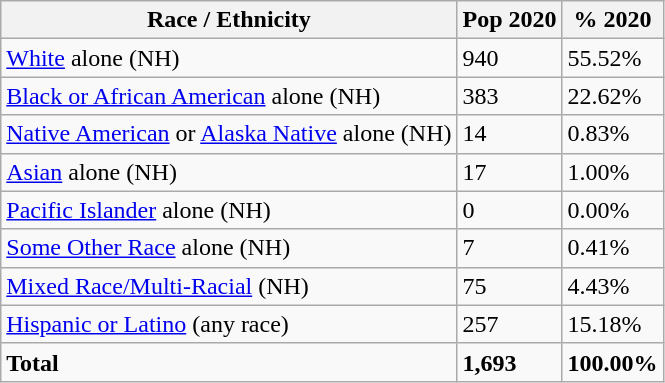<table class="wikitable">
<tr>
<th>Race / Ethnicity</th>
<th>Pop 2020</th>
<th>% 2020</th>
</tr>
<tr>
<td><a href='#'>White</a> alone (NH)</td>
<td>940</td>
<td>55.52%</td>
</tr>
<tr>
<td><a href='#'>Black or African American</a> alone (NH)</td>
<td>383</td>
<td>22.62%</td>
</tr>
<tr>
<td><a href='#'>Native American</a> or <a href='#'>Alaska Native</a> alone (NH)</td>
<td>14</td>
<td>0.83%</td>
</tr>
<tr>
<td><a href='#'>Asian</a> alone (NH)</td>
<td>17</td>
<td>1.00%</td>
</tr>
<tr>
<td><a href='#'>Pacific Islander</a> alone (NH)</td>
<td>0</td>
<td>0.00%</td>
</tr>
<tr>
<td><a href='#'>Some Other Race</a> alone (NH)</td>
<td>7</td>
<td>0.41%</td>
</tr>
<tr>
<td><a href='#'>Mixed Race/Multi-Racial</a> (NH)</td>
<td>75</td>
<td>4.43%</td>
</tr>
<tr>
<td><a href='#'>Hispanic or Latino</a> (any race)</td>
<td>257</td>
<td>15.18%</td>
</tr>
<tr>
<td><strong>Total</strong></td>
<td><strong>1,693</strong></td>
<td><strong>100.00%</strong></td>
</tr>
</table>
